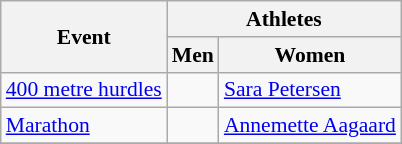<table class=wikitable style="font-size:90%">
<tr>
<th rowspan=2>Event</th>
<th colspan=2>Athletes</th>
</tr>
<tr>
<th>Men</th>
<th>Women</th>
</tr>
<tr>
<td><a href='#'>400 metre hurdles</a></td>
<td></td>
<td><a href='#'>Sara Petersen</a></td>
</tr>
<tr>
<td><a href='#'>Marathon</a></td>
<td></td>
<td><a href='#'>Annemette Aagaard</a></td>
</tr>
<tr>
</tr>
</table>
